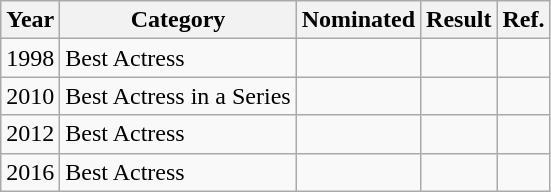<table class="wikitable">
<tr>
<th>Year</th>
<th>Category</th>
<th>Nominated</th>
<th>Result</th>
<th>Ref.</th>
</tr>
<tr>
<td>1998</td>
<td>Best Actress</td>
<td></td>
<td></td>
<td></td>
</tr>
<tr>
<td>2010</td>
<td>Best Actress in a Series</td>
<td></td>
<td></td>
<td></td>
</tr>
<tr>
<td>2012</td>
<td>Best Actress</td>
<td></td>
<td></td>
<td></td>
</tr>
<tr>
<td>2016</td>
<td>Best Actress</td>
<td></td>
<td></td>
<td></td>
</tr>
</table>
